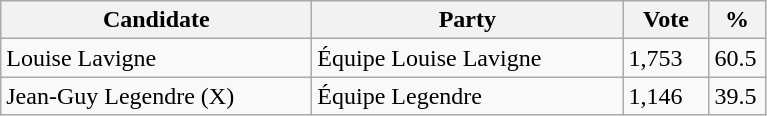<table class="wikitable">
<tr>
<th bgcolor="#DDDDFF" width="200px">Candidate</th>
<th bgcolor="#DDDDFF" width="200px">Party</th>
<th bgcolor="#DDDDFF" width="50px">Vote</th>
<th bgcolor="#DDDDFF" width="30px">%</th>
</tr>
<tr>
<td>Louise Lavigne</td>
<td>Équipe Louise Lavigne</td>
<td>1,753</td>
<td>60.5</td>
</tr>
<tr>
<td>Jean-Guy Legendre (X)</td>
<td>Équipe Legendre</td>
<td>1,146</td>
<td>39.5</td>
</tr>
</table>
